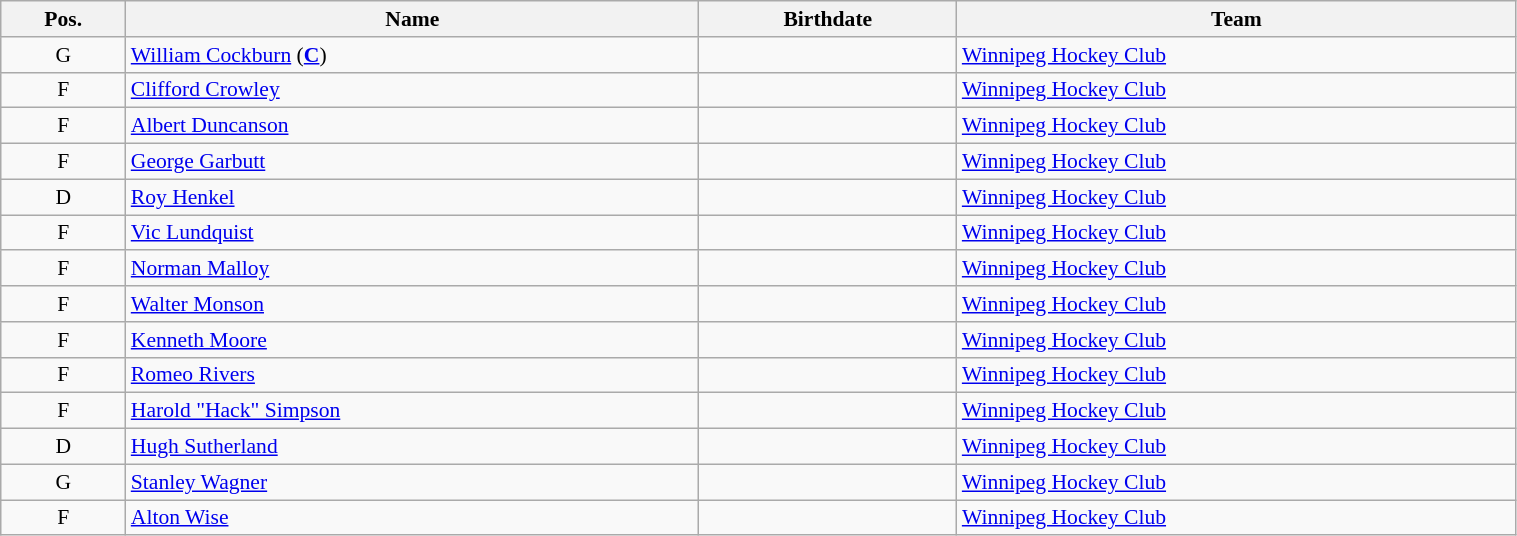<table class="wikitable sortable" width="80%" style="font-size: 90%; text-align: center;">
<tr>
<th>Pos.</th>
<th>Name</th>
<th>Birthdate</th>
<th>Team</th>
</tr>
<tr>
<td>G</td>
<td style="text-align:left;"><a href='#'>William Cockburn</a> (<strong><a href='#'>C</a></strong>)</td>
<td style="text-align:right;"></td>
<td style="text-align:left;"> <a href='#'>Winnipeg Hockey Club</a></td>
</tr>
<tr>
<td>F</td>
<td style="text-align:left;"><a href='#'>Clifford Crowley</a></td>
<td style="text-align:right;"></td>
<td style="text-align:left;"> <a href='#'>Winnipeg Hockey Club</a></td>
</tr>
<tr>
<td>F</td>
<td style="text-align:left;"><a href='#'>Albert Duncanson</a></td>
<td style="text-align:right;"></td>
<td style="text-align:left;"> <a href='#'>Winnipeg Hockey Club</a></td>
</tr>
<tr>
<td>F</td>
<td style="text-align:left;"><a href='#'>George Garbutt</a></td>
<td style="text-align:right;"></td>
<td style="text-align:left;"> <a href='#'>Winnipeg Hockey Club</a></td>
</tr>
<tr>
<td>D</td>
<td style="text-align:left;"><a href='#'>Roy Henkel</a></td>
<td style="text-align:right;"></td>
<td style="text-align:left;"> <a href='#'>Winnipeg Hockey Club</a></td>
</tr>
<tr>
<td>F</td>
<td style="text-align:left;"><a href='#'>Vic Lundquist</a></td>
<td style="text-align:right;"></td>
<td style="text-align:left;"> <a href='#'>Winnipeg Hockey Club</a></td>
</tr>
<tr>
<td>F</td>
<td style="text-align:left;"><a href='#'>Norman Malloy</a></td>
<td style="text-align:right;"></td>
<td style="text-align:left;"> <a href='#'>Winnipeg Hockey Club</a></td>
</tr>
<tr>
<td>F</td>
<td style="text-align:left;"><a href='#'>Walter Monson</a></td>
<td style="text-align:right;"></td>
<td style="text-align:left;"> <a href='#'>Winnipeg Hockey Club</a></td>
</tr>
<tr>
<td>F</td>
<td style="text-align:left;"><a href='#'>Kenneth Moore</a></td>
<td style="text-align:right;"></td>
<td style="text-align:left;"> <a href='#'>Winnipeg Hockey Club</a></td>
</tr>
<tr>
<td>F</td>
<td style="text-align:left;"><a href='#'>Romeo Rivers</a></td>
<td style="text-align:right;"></td>
<td style="text-align:left;"> <a href='#'>Winnipeg Hockey Club</a></td>
</tr>
<tr>
<td>F</td>
<td style="text-align:left;"><a href='#'>Harold "Hack" Simpson</a></td>
<td style="text-align:right;"></td>
<td style="text-align:left;"> <a href='#'>Winnipeg Hockey Club</a></td>
</tr>
<tr>
<td>D</td>
<td style="text-align:left;"><a href='#'>Hugh Sutherland</a></td>
<td style="text-align:right;"></td>
<td style="text-align:left;"> <a href='#'>Winnipeg Hockey Club</a></td>
</tr>
<tr>
<td>G</td>
<td style="text-align:left;"><a href='#'>Stanley Wagner</a></td>
<td style="text-align:right;"></td>
<td style="text-align:left;"> <a href='#'>Winnipeg Hockey Club</a></td>
</tr>
<tr>
<td>F</td>
<td style="text-align:left;"><a href='#'>Alton Wise</a></td>
<td style="text-align:right;"></td>
<td style="text-align:left;"> <a href='#'>Winnipeg Hockey Club</a></td>
</tr>
</table>
